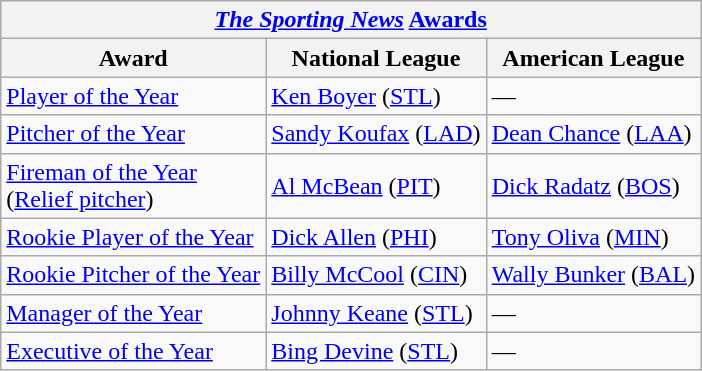<table class="wikitable">
<tr>
<th colspan="3"><em><a href='#'>The Sporting News</a></em> <a href='#'>Awards</a></th>
</tr>
<tr>
<th>Award</th>
<th>National League</th>
<th>American League</th>
</tr>
<tr>
<td><a href='#'>Player of the Year</a></td>
<td><a href='#'>Ken Boyer</a> (<a href='#'>STL</a>)</td>
<td>—</td>
</tr>
<tr>
<td><a href='#'>Pitcher of the Year</a></td>
<td><a href='#'>Sandy Koufax</a> (<a href='#'>LAD</a>)</td>
<td><a href='#'>Dean Chance</a> (<a href='#'>LAA</a>)</td>
</tr>
<tr>
<td><a href='#'>Fireman of the Year</a><br>(<a href='#'>Relief pitcher</a>)</td>
<td><a href='#'>Al McBean</a> (<a href='#'>PIT</a>)</td>
<td><a href='#'>Dick Radatz</a> (<a href='#'>BOS</a>)</td>
</tr>
<tr>
<td><a href='#'>Rookie Player of the Year</a></td>
<td><a href='#'>Dick Allen</a> (<a href='#'>PHI</a>)</td>
<td><a href='#'>Tony Oliva</a> (<a href='#'>MIN</a>)</td>
</tr>
<tr>
<td><a href='#'>Rookie Pitcher of the Year</a></td>
<td><a href='#'>Billy McCool</a> (<a href='#'>CIN</a>)</td>
<td><a href='#'>Wally Bunker</a> (<a href='#'>BAL</a>)</td>
</tr>
<tr>
<td><a href='#'>Manager of the Year</a></td>
<td><a href='#'>Johnny Keane</a> (<a href='#'>STL</a>)</td>
<td>—</td>
</tr>
<tr>
<td><a href='#'>Executive of the Year</a></td>
<td><a href='#'>Bing Devine</a> (<a href='#'>STL</a>)</td>
<td>—</td>
</tr>
</table>
